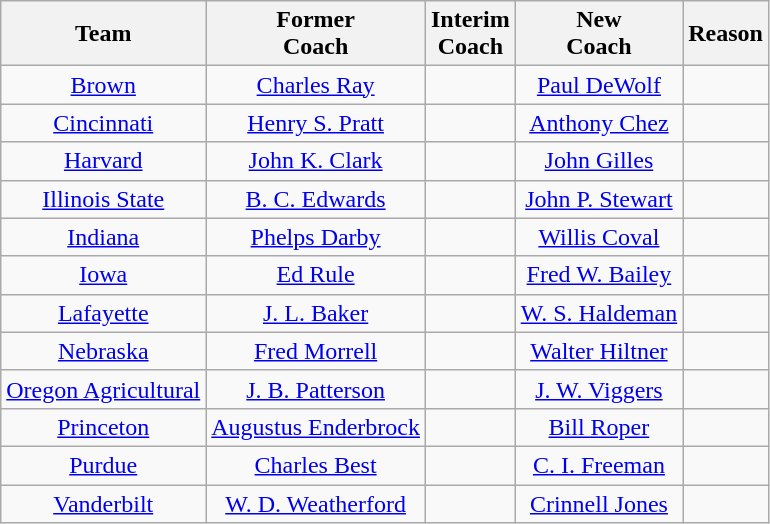<table class="wikitable" style="text-align:center;">
<tr>
<th>Team</th>
<th>Former<br>Coach</th>
<th>Interim<br>Coach</th>
<th>New<br>Coach</th>
<th>Reason</th>
</tr>
<tr>
<td><a href='#'>Brown</a></td>
<td><a href='#'>Charles Ray</a></td>
<td></td>
<td><a href='#'>Paul DeWolf</a></td>
<td></td>
</tr>
<tr>
<td><a href='#'>Cincinnati</a></td>
<td><a href='#'>Henry S. Pratt</a></td>
<td></td>
<td><a href='#'>Anthony Chez</a></td>
<td></td>
</tr>
<tr>
<td><a href='#'>Harvard</a></td>
<td><a href='#'>John K. Clark</a></td>
<td></td>
<td><a href='#'>John Gilles</a></td>
<td></td>
</tr>
<tr>
<td><a href='#'>Illinois State</a></td>
<td><a href='#'>B. C. Edwards</a></td>
<td></td>
<td><a href='#'>John P. Stewart</a></td>
<td></td>
</tr>
<tr>
<td><a href='#'>Indiana</a></td>
<td><a href='#'>Phelps Darby</a></td>
<td></td>
<td><a href='#'>Willis Coval</a></td>
<td></td>
</tr>
<tr>
<td><a href='#'>Iowa</a></td>
<td><a href='#'>Ed Rule</a></td>
<td></td>
<td><a href='#'>Fred W. Bailey</a></td>
<td></td>
</tr>
<tr>
<td><a href='#'>Lafayette</a></td>
<td><a href='#'>J. L. Baker</a></td>
<td></td>
<td><a href='#'>W. S. Haldeman</a></td>
<td></td>
</tr>
<tr>
<td><a href='#'>Nebraska</a></td>
<td><a href='#'>Fred Morrell</a></td>
<td></td>
<td><a href='#'>Walter Hiltner</a></td>
<td></td>
</tr>
<tr>
<td><a href='#'>Oregon Agricultural</a></td>
<td><a href='#'>J. B. Patterson</a></td>
<td></td>
<td><a href='#'>J. W. Viggers</a></td>
<td></td>
</tr>
<tr>
<td><a href='#'>Princeton</a></td>
<td><a href='#'>Augustus Enderbrock</a></td>
<td></td>
<td><a href='#'>Bill Roper</a></td>
<td></td>
</tr>
<tr>
<td><a href='#'>Purdue</a></td>
<td><a href='#'>Charles Best</a></td>
<td></td>
<td><a href='#'>C. I. Freeman</a></td>
<td></td>
</tr>
<tr>
<td><a href='#'>Vanderbilt</a></td>
<td><a href='#'>W. D. Weatherford</a></td>
<td></td>
<td><a href='#'>Crinnell Jones</a></td>
<td></td>
</tr>
</table>
